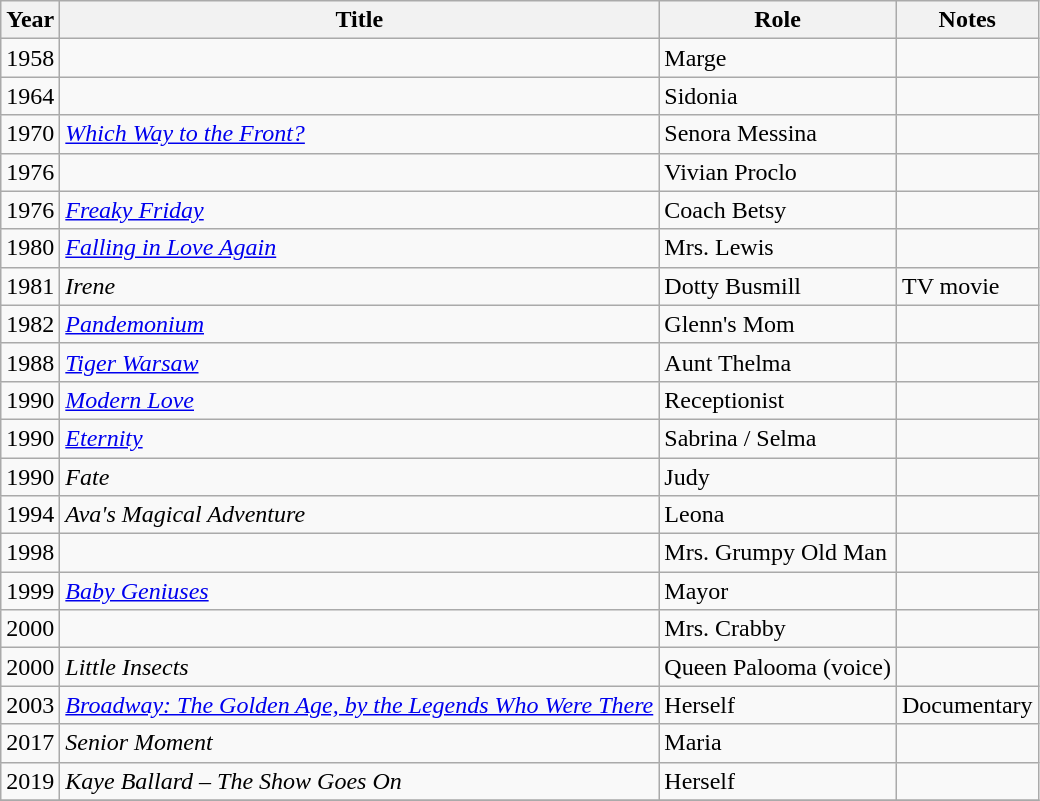<table class="wikitable sortable">
<tr>
<th>Year</th>
<th>Title</th>
<th>Role</th>
<th class="unsortable">Notes</th>
</tr>
<tr>
<td>1958</td>
<td><em></em></td>
<td>Marge</td>
<td></td>
</tr>
<tr>
<td>1964</td>
<td><em></em></td>
<td>Sidonia</td>
<td></td>
</tr>
<tr>
<td>1970</td>
<td><em><a href='#'>Which Way to the Front?</a></em></td>
<td>Senora Messina</td>
<td></td>
</tr>
<tr>
<td>1976</td>
<td><em></em></td>
<td>Vivian Proclo</td>
<td></td>
</tr>
<tr>
<td>1976</td>
<td><em><a href='#'>Freaky Friday</a></em></td>
<td>Coach Betsy</td>
<td></td>
</tr>
<tr>
<td>1980</td>
<td><em><a href='#'>Falling in Love Again</a></em></td>
<td>Mrs. Lewis</td>
<td></td>
</tr>
<tr>
<td>1981</td>
<td><em>Irene</em></td>
<td>Dotty Busmill</td>
<td>TV movie</td>
</tr>
<tr>
<td>1982</td>
<td><em><a href='#'>Pandemonium</a></em></td>
<td>Glenn's Mom</td>
<td></td>
</tr>
<tr>
<td>1988</td>
<td><em><a href='#'>Tiger Warsaw</a></em></td>
<td>Aunt Thelma</td>
<td></td>
</tr>
<tr>
<td>1990</td>
<td><em><a href='#'>Modern Love</a></em></td>
<td>Receptionist</td>
<td></td>
</tr>
<tr>
<td>1990</td>
<td><em><a href='#'>Eternity</a></em></td>
<td>Sabrina / Selma</td>
<td></td>
</tr>
<tr>
<td>1990</td>
<td><em>Fate</em></td>
<td>Judy</td>
<td></td>
</tr>
<tr>
<td>1994</td>
<td><em>Ava's Magical Adventure</em></td>
<td>Leona</td>
<td></td>
</tr>
<tr>
<td>1998</td>
<td><em></em></td>
<td>Mrs. Grumpy Old Man</td>
<td></td>
</tr>
<tr>
<td>1999</td>
<td><em><a href='#'>Baby Geniuses</a></em></td>
<td>Mayor</td>
<td></td>
</tr>
<tr>
<td>2000</td>
<td><em></em></td>
<td>Mrs. Crabby</td>
<td></td>
</tr>
<tr>
<td>2000</td>
<td><em>Little Insects</em></td>
<td>Queen Palooma (voice)</td>
<td></td>
</tr>
<tr>
<td>2003</td>
<td><em><a href='#'>Broadway: The Golden Age, by the Legends Who Were There</a></em></td>
<td>Herself</td>
<td>Documentary</td>
</tr>
<tr>
<td>2017</td>
<td><em>Senior Moment</em></td>
<td>Maria</td>
<td></td>
</tr>
<tr>
<td>2019</td>
<td><em>Kaye Ballard – The Show Goes On</em></td>
<td>Herself</td>
<td></td>
</tr>
<tr>
</tr>
</table>
